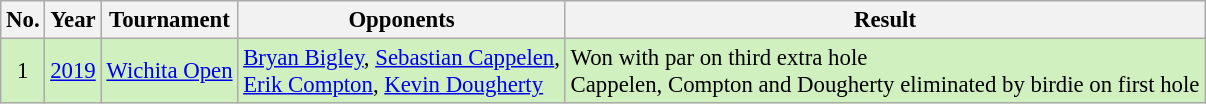<table class="wikitable" style="font-size:95%;">
<tr>
<th>No.</th>
<th>Year</th>
<th>Tournament</th>
<th>Opponents</th>
<th>Result</th>
</tr>
<tr style="background:#D0F0C0;">
<td align=center>1</td>
<td><a href='#'>2019</a></td>
<td><a href='#'>Wichita Open</a></td>
<td> <a href='#'>Bryan Bigley</a>,  <a href='#'>Sebastian Cappelen</a>,<br> <a href='#'>Erik Compton</a>,  <a href='#'>Kevin Dougherty</a></td>
<td>Won with par on third extra hole<br>Cappelen, Compton and Dougherty eliminated by birdie on first hole</td>
</tr>
</table>
